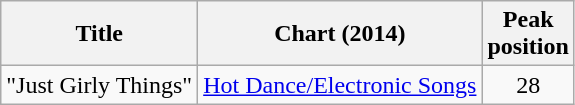<table class="wikitable">
<tr>
<th>Title</th>
<th>Chart (2014)</th>
<th>Peak<br>position</th>
</tr>
<tr>
<td>"Just Girly Things"</td>
<td><a href='#'>Hot Dance/Electronic Songs</a></td>
<td align="center">28</td>
</tr>
</table>
